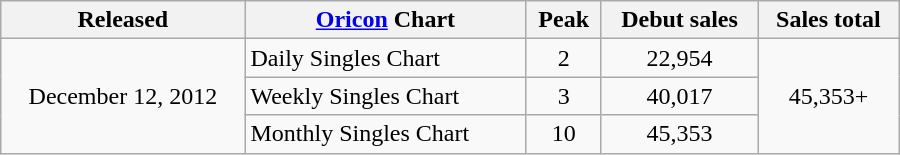<table class="wikitable" style="width:600px;">
<tr>
<th scope="col">Released</th>
<th scope="col"><a href='#'>Oricon</a> Chart</th>
<th scope="col">Peak</th>
<th scope="col">Debut sales</th>
<th scope="col">Sales total</th>
</tr>
<tr>
<td style="text-align:center;" rowspan="3">December 12, 2012</td>
<td align="left">Daily Singles Chart</td>
<td style="text-align:center;">2</td>
<td style="text-align:center;" rowspan="1">22,954</td>
<td style="text-align:center;" rowspan="3">45,353+ </td>
</tr>
<tr>
<td align="left">Weekly Singles Chart</td>
<td style="text-align:center;">3</td>
<td style="text-align:center;" rowspan="1">40,017</td>
</tr>
<tr>
<td align="left">Monthly Singles Chart</td>
<td style="text-align:center;">10</td>
<td style="text-align:center;" rowspan="1">45,353</td>
</tr>
</table>
